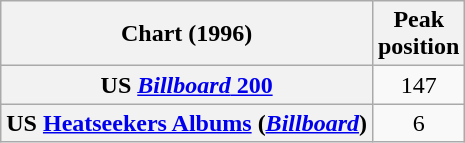<table class="wikitable sortable plainrowheaders">
<tr>
<th scope="col">Chart (1996)</th>
<th scope="col">Peak<br>position</th>
</tr>
<tr>
<th scope="row">US <a href='#'><em>Billboard</em> 200</a></th>
<td align="center">147</td>
</tr>
<tr>
<th scope="row">US <a href='#'>Heatseekers Albums</a> (<em><a href='#'>Billboard</a></em>)</th>
<td align="center">6</td>
</tr>
</table>
